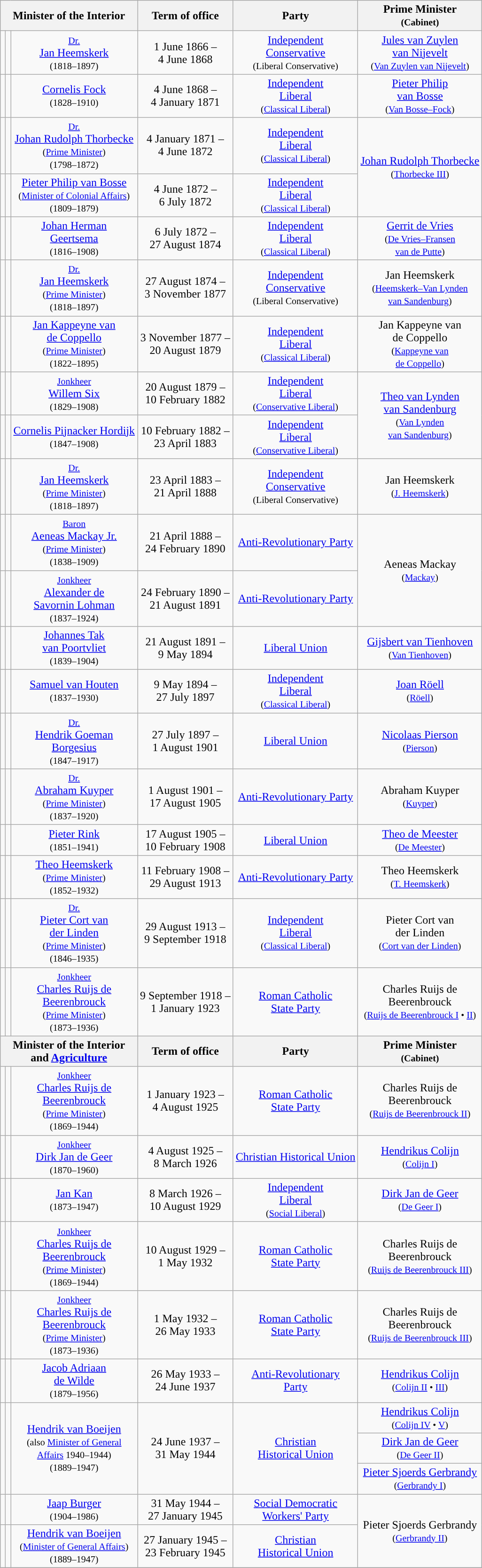<table class="wikitable" style="text-align:center">
<tr>
<th colspan=3>Minister of the Interior</th>
<th>Term of office</th>
<th>Party</th>
<th>Prime Minister <br> <small>(Cabinet)</small></th>
</tr>
<tr>
<td style="background:"></td>
<td></td>
<td><small><a href='#'>Dr.</a></small> <br> <a href='#'>Jan Heemskerk</a> <br> <small>(1818–1897)</small></td>
<td>1 June 1866 – <br> 4 June 1868</td>
<td><a href='#'>Independent <br> Conservative</a> <br> <small>(Liberal Conservative)</small></td>
<td><a href='#'>Jules van Zuylen <br> van Nijevelt</a> <br> <small>(<a href='#'>Van Zuylen van Nijevelt</a>)</small> <br></td>
</tr>
<tr>
<td style="background:"></td>
<td></td>
<td><a href='#'>Cornelis Fock</a> <br> <small>(1828–1910)</small></td>
<td>4 June 1868 – <br> 4 January 1871</td>
<td><a href='#'>Independent <br> Liberal</a> <br> <small>(<a href='#'>Classical Liberal</a>)</small></td>
<td><a href='#'>Pieter Philip <br> van Bosse</a> <br> <small>(<a href='#'>Van Bosse–Fock</a>)</small> <br></td>
</tr>
<tr>
<td style="background:"></td>
<td></td>
<td><small><a href='#'>Dr.</a></small> <br> <a href='#'>Johan Rudolph Thorbecke</a> <br> <small>(<a href='#'>Prime Minister</a>)</small> <br> <small>(1798–1872)</small></td>
<td>4 January 1871 – <br> 4 June 1872 <br> </td>
<td><a href='#'>Independent <br> Liberal</a> <br> <small>(<a href='#'>Classical Liberal</a>)</small></td>
<td rowspan=2><a href='#'>Johan Rudolph Thorbecke</a> <br> <small>(<a href='#'>Thorbecke III</a>)</small> <br></td>
</tr>
<tr>
<td style="background:"></td>
<td></td>
<td><a href='#'>Pieter Philip van Bosse</a> <br> <small>(<a href='#'>Minister of Colonial Affairs</a>)</small> <br> <small>(1809–1879)</small></td>
<td>4 June 1872 – <br> 6 July 1872 <br> </td>
<td><a href='#'>Independent <br> Liberal</a> <br> <small>(<a href='#'>Classical Liberal</a>)</small></td>
</tr>
<tr>
<td style="background:"></td>
<td></td>
<td><a href='#'>Johan Herman <br> Geertsema</a> <br> <small>(1816–1908)</small></td>
<td>6 July 1872 – <br> 27 August 1874</td>
<td><a href='#'>Independent <br> Liberal</a> <br> <small>(<a href='#'>Classical Liberal</a>)</small></td>
<td><a href='#'>Gerrit de Vries</a> <br> <small>(<a href='#'>De Vries–Fransen <br> van de Putte</a>)</small> <br></td>
</tr>
<tr>
<td style="background:"></td>
<td></td>
<td><small><a href='#'>Dr.</a></small> <br> <a href='#'>Jan Heemskerk</a> <br> <small>(<a href='#'>Prime Minister</a>)</small> <br> <small>(1818–1897)</small></td>
<td>27 August 1874 – <br> 3 November 1877</td>
<td><a href='#'>Independent <br> Conservative</a> <br> <small>(Liberal Conservative)</small></td>
<td>Jan Heemskerk <br> <small>(<a href='#'>Heemskerk–Van Lynden <br> van Sandenburg</a>)</small> <br></td>
</tr>
<tr>
<td style="background:"></td>
<td></td>
<td><a href='#'>Jan Kappeyne van <br> de Coppello</a> <br> <small>(<a href='#'>Prime Minister</a>)</small> <br> <small>(1822–1895)</small></td>
<td>3 November 1877 – <br> 20 August 1879</td>
<td><a href='#'>Independent <br> Liberal</a> <br> <small>(<a href='#'>Classical Liberal</a>)</small></td>
<td>Jan Kappeyne van <br> de Coppello <br> <small>(<a href='#'>Kappeyne van <br> de Coppello</a>)</small> <br></td>
</tr>
<tr>
<td style="background:"></td>
<td></td>
<td><small><a href='#'>Jonkheer</a></small> <br> <a href='#'>Willem Six</a> <br> <small>(1829–1908)</small></td>
<td>20 August 1879 – <br> 10 February 1882 <br> </td>
<td><a href='#'>Independent <br> Liberal</a> <br> <small>(<a href='#'>Conservative Liberal</a>)</small></td>
<td rowspan=2><a href='#'>Theo van Lynden <br> van Sandenburg</a> <br> <small>(<a href='#'>Van Lynden <br> van Sandenburg</a>)</small> <br></td>
</tr>
<tr>
<td style="background:"></td>
<td></td>
<td><a href='#'>Cornelis Pijnacker Hordijk</a> <br> <small>(1847–1908)</small></td>
<td>10 February 1882 – <br> 23 April 1883</td>
<td><a href='#'>Independent <br> Liberal</a> <br> <small>(<a href='#'>Conservative Liberal</a>)</small></td>
</tr>
<tr>
<td style="background:"></td>
<td></td>
<td><small><a href='#'>Dr.</a></small> <br> <a href='#'>Jan Heemskerk</a> <br> <small>(<a href='#'>Prime Minister</a>)</small> <br> <small>(1818–1897)</small></td>
<td>23 April 1883 – <br> 21 April 1888</td>
<td><a href='#'>Independent <br> Conservative</a> <br> <small>(Liberal Conservative)</small></td>
<td>Jan Heemskerk <br> <small>(<a href='#'>J. Heemskerk</a>)</small> <br></td>
</tr>
<tr>
<td style="background:"></td>
<td></td>
<td><small><a href='#'>Baron</a></small> <br> <a href='#'>Aeneas Mackay Jr.</a> <br> <small>(<a href='#'>Prime Minister</a>)</small> <br> <small>(1838–1909)</small></td>
<td>21 April 1888 – <br> 24 February 1890 <br> </td>
<td><a href='#'>Anti-Revolutionary Party</a></td>
<td rowspan=2>Aeneas Mackay <br> <small>(<a href='#'>Mackay</a>)</small> <br></td>
</tr>
<tr>
<td style="background:"></td>
<td></td>
<td><small><a href='#'>Jonkheer</a></small> <br> <a href='#'>Alexander de <br> Savornin Lohman</a> <br> <small>(1837–1924)</small></td>
<td>24 February 1890 – <br> 21 August 1891</td>
<td><a href='#'>Anti-Revolutionary Party</a></td>
</tr>
<tr>
<td style="background:"></td>
<td></td>
<td><a href='#'>Johannes Tak <br> van Poortvliet</a> <br> <small>(1839–1904)</small></td>
<td>21 August 1891 – <br> 9 May 1894</td>
<td><a href='#'>Liberal Union</a></td>
<td><a href='#'>Gijsbert van Tienhoven</a> <br> <small>(<a href='#'>Van Tienhoven</a>)</small> <br></td>
</tr>
<tr>
<td style="background:"></td>
<td></td>
<td><a href='#'>Samuel van Houten</a> <br> <small>(1837–1930)</small></td>
<td>9 May 1894 – <br> 27 July 1897</td>
<td><a href='#'>Independent <br> Liberal</a> <br> <small>(<a href='#'>Classical Liberal</a>)</small></td>
<td><a href='#'>Joan Röell</a> <br> <small>(<a href='#'>Röell</a>)</small> <br></td>
</tr>
<tr>
<td style="background:"></td>
<td></td>
<td><small><a href='#'>Dr.</a></small> <br> <a href='#'>Hendrik Goeman <br> Borgesius</a> <br> <small>(1847–1917)</small></td>
<td>27 July 1897 – <br> 1 August 1901</td>
<td><a href='#'>Liberal Union</a></td>
<td><a href='#'>Nicolaas Pierson</a> <br> <small>(<a href='#'>Pierson</a>)</small> <br></td>
</tr>
<tr>
<td style="background:"></td>
<td></td>
<td><small><a href='#'>Dr.</a></small> <br> <a href='#'>Abraham Kuyper</a> <br> <small>(<a href='#'>Prime Minister</a>)</small> <br> <small>(1837–1920)</small></td>
<td>1 August 1901 – <br> 17 August 1905</td>
<td><a href='#'>Anti-Revolutionary Party</a></td>
<td>Abraham Kuyper <br> <small>(<a href='#'>Kuyper</a>)</small> <br></td>
</tr>
<tr>
<td style="background:"></td>
<td></td>
<td><a href='#'>Pieter Rink</a> <br> <small>(1851–1941)</small></td>
<td>17 August 1905 – <br> 10 February 1908</td>
<td><a href='#'>Liberal Union</a></td>
<td><a href='#'>Theo de Meester</a> <br> <small>(<a href='#'>De Meester</a>)</small> <br></td>
</tr>
<tr>
<td style="background:"></td>
<td></td>
<td><a href='#'>Theo Heemskerk</a> <br> <small>(<a href='#'>Prime Minister</a>)</small> <br> <small>(1852–1932)</small></td>
<td>11 February 1908 – <br> 29 August 1913</td>
<td><a href='#'>Anti-Revolutionary Party</a></td>
<td>Theo Heemskerk <br> <small>(<a href='#'>T. Heemskerk</a>)</small> <br></td>
</tr>
<tr>
<td style="background:"></td>
<td></td>
<td><small><a href='#'>Dr.</a></small> <br> <a href='#'>Pieter Cort van <br> der Linden</a> <br> <small>(<a href='#'>Prime Minister</a>)</small> <br> <small>(1846–1935)</small></td>
<td>29 August 1913 – <br> 9 September 1918</td>
<td><a href='#'>Independent <br> Liberal</a> <br> <small>(<a href='#'>Classical Liberal</a>)</small></td>
<td>Pieter Cort van <br> der Linden <br> <small>(<a href='#'>Cort van der Linden</a>)</small> <br></td>
</tr>
<tr>
<td style="background:"></td>
<td></td>
<td><small><a href='#'>Jonkheer</a></small> <br> <a href='#'>Charles Ruijs de <br> Beerenbrouck</a> <br> <small>(<a href='#'>Prime Minister</a>)</small> <br> <small>(1873–1936)</small></td>
<td>9 September 1918 – <br> 1 January 1923</td>
<td><a href='#'>Roman Catholic <br> State Party</a></td>
<td>Charles Ruijs de <br> Beerenbrouck <br> <small>(<a href='#'>Ruijs de Beerenbrouck I</a> • <a href='#'>II</a>)</small> <br></td>
</tr>
<tr>
<th colspan=3>Minister of the Interior <br> and <a href='#'>Agriculture</a></th>
<th>Term of office</th>
<th>Party</th>
<th>Prime Minister <br> <small>(Cabinet)</small></th>
</tr>
<tr>
<td style="background:"></td>
<td></td>
<td><small><a href='#'>Jonkheer</a></small> <br> <a href='#'>Charles Ruijs de <br> Beerenbrouck</a> <br> <small>(<a href='#'>Prime Minister</a>)</small> <br> <small>(1869–1944)</small></td>
<td>1 January 1923 – <br> 4 August 1925</td>
<td><a href='#'>Roman Catholic <br> State Party</a></td>
<td>Charles Ruijs de <br> Beerenbrouck <br> <small>(<a href='#'>Ruijs de Beerenbrouck II</a>)</small> <br></td>
</tr>
<tr>
<td style="background:"></td>
<td></td>
<td><small><a href='#'>Jonkheer</a></small> <br> <a href='#'>Dirk Jan de Geer</a> <br> <small>(1870–1960)</small></td>
<td>4 August 1925 – <br> 8 March 1926</td>
<td><a href='#'>Christian Historical Union</a></td>
<td><a href='#'>Hendrikus Colijn</a> <br> <small>(<a href='#'>Colijn I</a>)</small> <br></td>
</tr>
<tr>
<td style="background:"></td>
<td></td>
<td><a href='#'>Jan Kan</a> <br> <small>(1873–1947)</small></td>
<td>8 March 1926 – <br> 10 August 1929</td>
<td><a href='#'>Independent <br> Liberal</a> <br> <small>(<a href='#'>Social Liberal</a>)</small></td>
<td><a href='#'>Dirk Jan de Geer</a> <br> <small>(<a href='#'>De Geer I</a>)</small> <br></td>
</tr>
<tr>
<td style="background:"></td>
<td></td>
<td><small><a href='#'>Jonkheer</a></small> <br> <a href='#'>Charles Ruijs de <br> Beerenbrouck</a> <br> <small>(<a href='#'>Prime Minister</a>)</small> <br> <small>(1869–1944)</small></td>
<td>10 August 1929 – <br> 1 May 1932</td>
<td><a href='#'>Roman Catholic <br> State Party</a></td>
<td>Charles Ruijs de <br> Beerenbrouck <br> <small>(<a href='#'>Ruijs de Beerenbrouck III</a>)</small> <br></td>
</tr>
<tr>
<td style="background:"></td>
<td></td>
<td><small><a href='#'>Jonkheer</a></small> <br> <a href='#'>Charles Ruijs de <br> Beerenbrouck</a> <br> <small>(<a href='#'>Prime Minister</a>)</small> <br> <small>(1873–1936)</small></td>
<td>1 May 1932 – <br> 26 May 1933</td>
<td><a href='#'>Roman Catholic <br> State Party</a></td>
<td>Charles Ruijs de <br> Beerenbrouck <br> <small>(<a href='#'>Ruijs de Beerenbrouck III</a>)</small> <br></td>
</tr>
<tr>
<td style="background:"></td>
<td></td>
<td><a href='#'>Jacob Adriaan <br> de Wilde</a> <br> <small>(1879–1956)</small></td>
<td>26 May 1933 – <br> 24 June 1937</td>
<td><a href='#'>Anti-Revolutionary <br> Party</a></td>
<td><a href='#'>Hendrikus Colijn</a> <br> <small>(<a href='#'>Colijn II</a> • <a href='#'>III</a>)</small> <br></td>
</tr>
<tr>
<td rowspan=4 style="background:"></td>
<td rowspan=4></td>
<td rowspan=4><a href='#'>Hendrik van Boeijen</a> <br> <small>(also <a href='#'>Minister of General <br> Affairs</a> 1940–1944)</small> <br> <small>(1889–1947)</small></td>
<td rowspan=4>24 June 1937 – <br> 31 May 1944 <br> </td>
<td rowspan=4><a href='#'>Christian <br> Historical Union</a></td>
<td><a href='#'>Hendrikus Colijn</a> <br> <small>(<a href='#'>Colijn IV</a> • <a href='#'>V</a>)</small> </td>
</tr>
<tr>
<td><a href='#'>Dirk Jan de Geer</a> <br> <small>(<a href='#'>De Geer II</a>)</small> </td>
</tr>
<tr>
<td><a href='#'>Pieter Sjoerds Gerbrandy</a> <br> <small>(<a href='#'>Gerbrandy I</a>)</small> </td>
</tr>
<tr>
<td rowspan=3>Pieter Sjoerds Gerbrandy <br> <small>(<a href='#'>Gerbrandy II</a>)</small> <br></td>
</tr>
<tr>
<td style="background:"></td>
<td></td>
<td><a href='#'>Jaap Burger</a> <br> <small>(1904–1986)</small></td>
<td>31 May 1944 – <br> 27 January 1945 <br> </td>
<td><a href='#'>Social Democratic <br> Workers' Party</a></td>
</tr>
<tr>
<td style="background:"></td>
<td></td>
<td><a href='#'>Hendrik van Boeijen</a> <br> <small>(<a href='#'>Minister of General Affairs</a>)</small> <br> <small>(1889–1947)</small></td>
<td>27 January 1945 – <br> 23 February 1945 <br> </td>
<td><a href='#'>Christian <br> Historical Union</a></td>
</tr>
<tr>
</tr>
</table>
